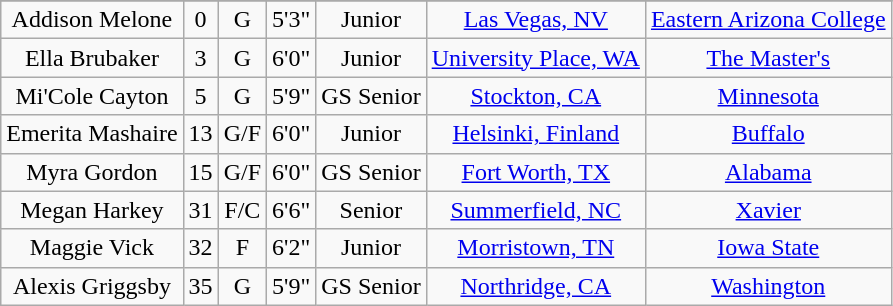<table class="wikitable sortable" style="text-align: center">
<tr align=center>
</tr>
<tr>
<td>Addison Melone</td>
<td>0</td>
<td>G</td>
<td>5'3"</td>
<td>Junior</td>
<td><a href='#'>Las Vegas, NV</a></td>
<td><a href='#'>Eastern Arizona College</a></td>
</tr>
<tr>
<td>Ella Brubaker</td>
<td>3</td>
<td>G</td>
<td>6'0"</td>
<td>Junior</td>
<td><a href='#'>University Place, WA</a></td>
<td><a href='#'>The Master's</a></td>
</tr>
<tr>
<td>Mi'Cole Cayton</td>
<td>5</td>
<td>G</td>
<td>5'9"</td>
<td>GS Senior</td>
<td><a href='#'>Stockton, CA</a></td>
<td><a href='#'>Minnesota</a></td>
</tr>
<tr>
<td>Emerita Mashaire</td>
<td>13</td>
<td>G/F</td>
<td>6'0"</td>
<td>Junior</td>
<td><a href='#'>Helsinki, Finland</a></td>
<td><a href='#'>Buffalo</a></td>
</tr>
<tr>
<td>Myra Gordon</td>
<td>15</td>
<td>G/F</td>
<td>6'0"</td>
<td>GS Senior</td>
<td><a href='#'>Fort Worth, TX</a></td>
<td><a href='#'>Alabama</a></td>
</tr>
<tr>
<td>Megan Harkey</td>
<td>31</td>
<td>F/C</td>
<td>6'6"</td>
<td>Senior</td>
<td><a href='#'>Summerfield, NC</a></td>
<td><a href='#'>Xavier</a></td>
</tr>
<tr>
<td>Maggie Vick</td>
<td>32</td>
<td>F</td>
<td>6'2"</td>
<td>Junior</td>
<td><a href='#'>Morristown, TN</a></td>
<td><a href='#'>Iowa State</a></td>
</tr>
<tr>
<td>Alexis Griggsby</td>
<td>35</td>
<td>G</td>
<td>5'9"</td>
<td>GS Senior</td>
<td><a href='#'>Northridge, CA</a></td>
<td><a href='#'>Washington</a></td>
</tr>
</table>
